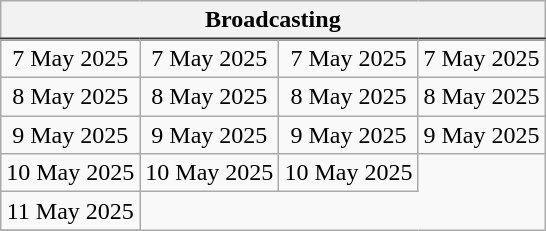<table class=wikitable style="text-align:center;">
<tr>
<th colspan=4>Broadcasting</th>
</tr>
<tr style="border-top: 2px solid #333333;">
</tr>
<tr>
<td>7 May 2025 </td>
<td>7 May 2025 </td>
<td>7 May 2025 </td>
<td>7 May 2025 </td>
</tr>
<tr>
<td>8 May 2025 </td>
<td>8 May 2025 </td>
<td>8 May 2025 </td>
<td>8 May 2025 </td>
</tr>
<tr>
<td>9 May 2025 </td>
<td>9 May 2025 </td>
<td>9 May 2025 </td>
<td>9 May 2025 </td>
</tr>
<tr>
<td>10 May 2025 </td>
<td>10 May 2025 </td>
<td>10 May 2025 </td>
</tr>
<tr>
<td>11 May 2025 </td>
</tr>
<tr>
</tr>
</table>
